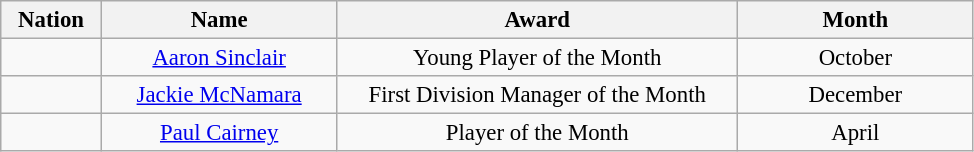<table class="wikitable" style="font-size: 95%; text-align: center;">
<tr>
<th width=60>Nation</th>
<th width=150>Name</th>
<th width=260>Award</th>
<th width=150>Month</th>
</tr>
<tr>
<td></td>
<td><a href='#'>Aaron Sinclair</a></td>
<td>Young Player of the Month</td>
<td>October</td>
</tr>
<tr>
<td></td>
<td><a href='#'>Jackie McNamara</a></td>
<td>First Division Manager of the Month</td>
<td>December</td>
</tr>
<tr>
<td></td>
<td><a href='#'>Paul Cairney</a></td>
<td>Player of the Month</td>
<td>April</td>
</tr>
</table>
